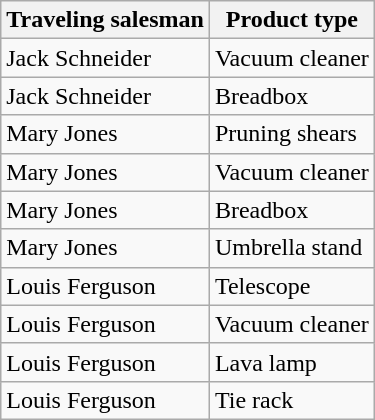<table class="wikitable" style="float:left;">
<tr>
<th>Traveling salesman</th>
<th>Product type</th>
</tr>
<tr>
<td>Jack Schneider</td>
<td>Vacuum cleaner</td>
</tr>
<tr>
<td>Jack Schneider</td>
<td>Breadbox</td>
</tr>
<tr>
<td>Mary Jones</td>
<td>Pruning shears</td>
</tr>
<tr>
<td>Mary Jones</td>
<td>Vacuum cleaner</td>
</tr>
<tr>
<td>Mary Jones</td>
<td>Breadbox</td>
</tr>
<tr>
<td>Mary Jones</td>
<td>Umbrella stand</td>
</tr>
<tr>
<td>Louis Ferguson</td>
<td>Telescope</td>
</tr>
<tr>
<td>Louis Ferguson</td>
<td>Vacuum cleaner</td>
</tr>
<tr>
<td>Louis Ferguson</td>
<td>Lava lamp</td>
</tr>
<tr>
<td>Louis Ferguson</td>
<td>Tie rack</td>
</tr>
</table>
